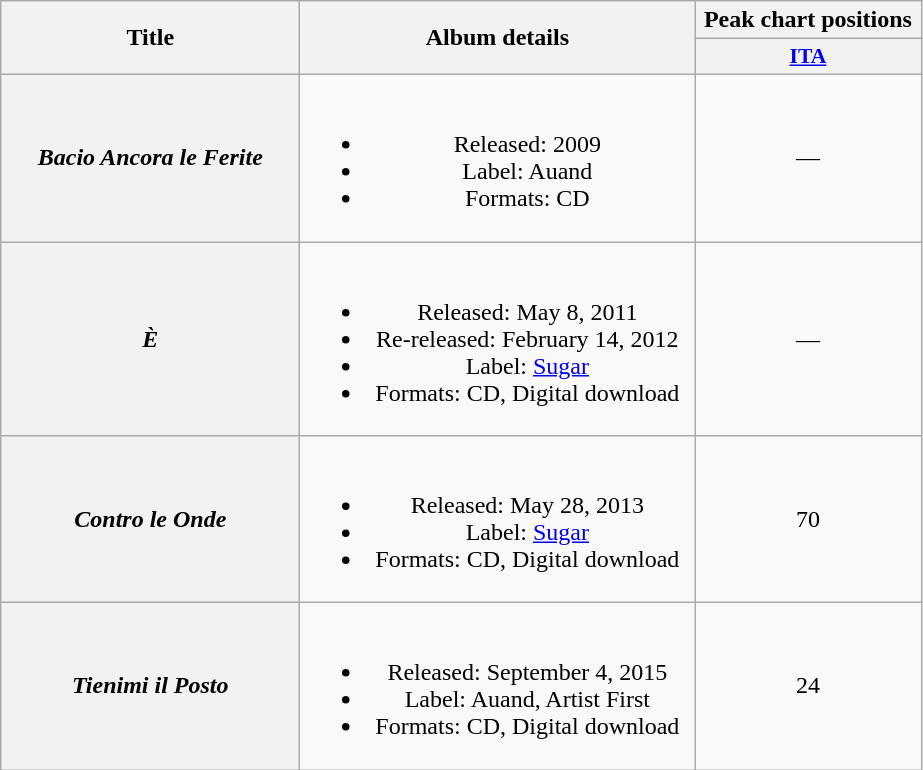<table class="wikitable plainrowheaders" style="text-align:center;">
<tr>
<th scope="col" rowspan="2" style="width:12em;">Title</th>
<th scope="col" rowspan="2" style="width:16em;">Album details</th>
<th scope="col" colspan="1">Peak chart positions</th>
</tr>
<tr>
<th scope="col" rowspan="1" style="width:10em;font-size:90%;"><a href='#'>ITA</a></th>
</tr>
<tr>
<th scope="row"><em>Bacio Ancora le Ferite</em></th>
<td><br><ul><li>Released: 2009</li><li>Label: Auand</li><li>Formats: CD</li></ul></td>
<td>—</td>
</tr>
<tr>
<th scope="row"><em>È</em></th>
<td><br><ul><li>Released: May 8, 2011</li><li>Re-released: February 14, 2012</li><li>Label: <a href='#'>Sugar</a></li><li>Formats: CD, Digital download</li></ul></td>
<td>—</td>
</tr>
<tr>
<th scope="row"><em>Contro le Onde</em></th>
<td><br><ul><li>Released: May 28, 2013</li><li>Label: <a href='#'>Sugar</a></li><li>Formats: CD, Digital download</li></ul></td>
<td>70</td>
</tr>
<tr>
<th scope="row"><em>Tienimi il Posto</em></th>
<td><br><ul><li>Released: September 4, 2015</li><li>Label: Auand, Artist First</li><li>Formats: CD, Digital download</li></ul></td>
<td>24</td>
</tr>
</table>
